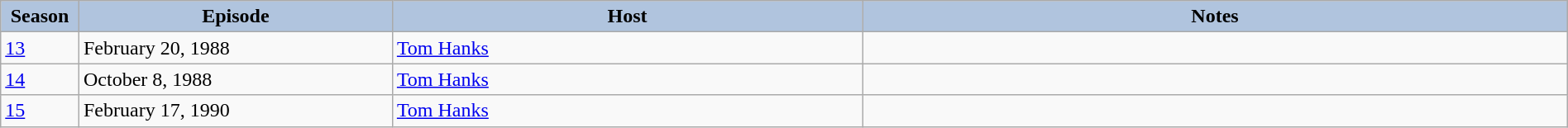<table class="wikitable" style="width:100%;">
<tr>
<th style="background:#B0C4DE;" width="5%">Season</th>
<th style="background:#B0C4DE;" width="20%">Episode</th>
<th style="background:#B0C4DE;" width="30%">Host</th>
<th style="background:#B0C4DE;" width="45%">Notes</th>
</tr>
<tr>
<td><a href='#'>13</a></td>
<td>February 20, 1988</td>
<td><a href='#'>Tom Hanks</a></td>
<td></td>
</tr>
<tr>
<td><a href='#'>14</a></td>
<td>October 8, 1988</td>
<td><a href='#'>Tom Hanks</a></td>
<td></td>
</tr>
<tr>
<td><a href='#'>15</a></td>
<td>February 17, 1990</td>
<td><a href='#'>Tom Hanks</a></td>
<td></td>
</tr>
</table>
